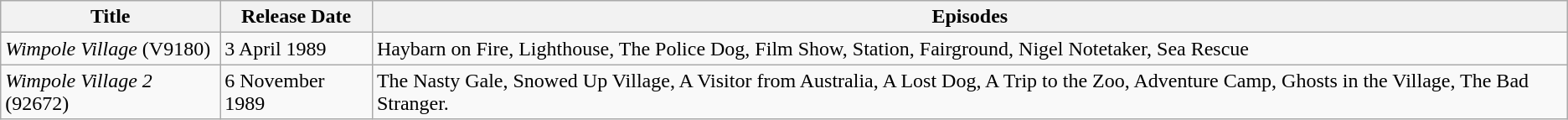<table class="wikitable">
<tr>
<th>Title</th>
<th>Release Date</th>
<th>Episodes</th>
</tr>
<tr>
<td><em>Wimpole Village</em> (V9180)</td>
<td>3 April 1989</td>
<td>Haybarn on Fire, Lighthouse, The Police Dog, Film Show, Station, Fairground, Nigel Notetaker, Sea Rescue</td>
</tr>
<tr>
<td><em>Wimpole Village 2</em> (92672)</td>
<td>6 November 1989</td>
<td>The Nasty Gale, Snowed Up Village, A Visitor from Australia, A Lost Dog, A Trip to the Zoo, Adventure Camp, Ghosts in the Village, The Bad Stranger.</td>
</tr>
</table>
